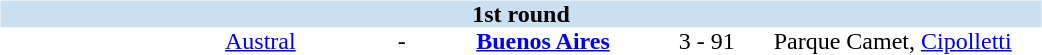<table table width=700>
<tr>
<td width=700 valign="top"><br><table border=0 cellspacing=0 cellpadding=0 style="font-size: 100%; border-collapse: collapse;" width=100%>
<tr bgcolor="#CADFF0">
<td style="font-size:100%"; align="center" colspan="6"><strong>1st round</strong></td>
</tr>
<tr align=center bgcolor=#FFFFFF>
<td width=90></td>
<td width=170><a href='#'>Austral</a></td>
<td width=20>-</td>
<td width=170><strong><a href='#'>Buenos Aires</a></strong></td>
<td width=50>3 - 91</td>
<td width=200>Parque Camet, <a href='#'>Cipolletti</a></td>
</tr>
</table>
</td>
</tr>
</table>
